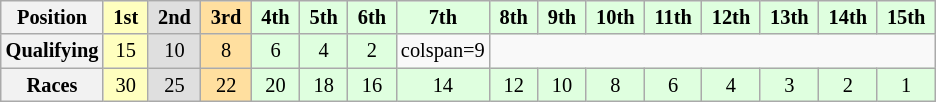<table class="wikitable" style="font-size:85%; text-align:center">
<tr>
<th>Position</th>
<td style="background:#ffffbf;"> <strong>1st</strong> </td>
<td style="background:#dfdfdf;"> <strong>2nd</strong> </td>
<td style="background:#ffdf9f;"> <strong>3rd</strong> </td>
<td style="background:#dfffdf;"> <strong>4th</strong> </td>
<td style="background:#dfffdf;"> <strong>5th</strong> </td>
<td style="background:#dfffdf;"> <strong>6th</strong> </td>
<td style="background:#dfffdf;"> <strong>7th</strong> </td>
<td style="background:#dfffdf;"> <strong>8th</strong> </td>
<td style="background:#dfffdf;"> <strong>9th</strong> </td>
<td style="background:#dfffdf;"> <strong>10th</strong> </td>
<td style="background:#dfffdf;"> <strong>11th</strong> </td>
<td style="background:#dfffdf;"> <strong>12th</strong> </td>
<td style="background:#dfffdf;"> <strong>13th</strong> </td>
<td style="background:#dfffdf;"> <strong>14th</strong> </td>
<td style="background:#dfffdf;"> <strong>15th</strong> </td>
</tr>
<tr>
<th>Qualifying</th>
<td style="background:#ffffbf;">15</td>
<td style="background:#dfdfdf;">10</td>
<td style="background:#ffdf9f;">8</td>
<td style="background:#dfffdf;">6</td>
<td style="background:#dfffdf;">4</td>
<td style="background:#dfffdf;">2</td>
<td>colspan=9 </td>
</tr>
<tr>
<th>Races</th>
<td style="background:#ffffbf;">30</td>
<td style="background:#dfdfdf;">25</td>
<td style="background:#ffdf9f;">22</td>
<td style="background:#dfffdf;">20</td>
<td style="background:#dfffdf;">18</td>
<td style="background:#dfffdf;">16</td>
<td style="background:#dfffdf;">14</td>
<td style="background:#dfffdf;">12</td>
<td style="background:#dfffdf;">10</td>
<td style="background:#dfffdf;">8</td>
<td style="background:#dfffdf;">6</td>
<td style="background:#dfffdf;">4</td>
<td style="background:#dfffdf;">3</td>
<td style="background:#dfffdf;">2</td>
<td style="background:#dfffdf;">1</td>
</tr>
</table>
